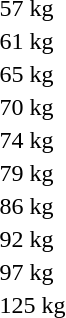<table>
<tr>
<td rowspan=2>57 kg<br></td>
<td rowspan=2></td>
<td rowspan=2></td>
<td></td>
</tr>
<tr>
<td></td>
</tr>
<tr>
<td rowspan=2>61 kg<br></td>
<td rowspan=2></td>
<td rowspan=2></td>
<td></td>
</tr>
<tr>
<td></td>
</tr>
<tr>
<td rowspan=2>65 kg<br></td>
<td rowspan=2></td>
<td rowspan=2></td>
<td></td>
</tr>
<tr>
<td></td>
</tr>
<tr>
<td rowspan=2>70 kg<br></td>
<td rowspan=2></td>
<td rowspan=2></td>
<td></td>
</tr>
<tr>
<td></td>
</tr>
<tr>
<td rowspan=2>74 kg<br></td>
<td rowspan=2></td>
<td rowspan=2></td>
<td></td>
</tr>
<tr>
<td></td>
</tr>
<tr>
<td rowspan=2>79 kg<br></td>
<td rowspan=2></td>
<td rowspan=2></td>
<td></td>
</tr>
<tr>
<td></td>
</tr>
<tr>
<td rowspan=2>86 kg<br></td>
<td rowspan=2></td>
<td rowspan=2></td>
<td></td>
</tr>
<tr>
<td></td>
</tr>
<tr>
<td>92 kg<br></td>
<td></td>
<td></td>
<td></td>
</tr>
<tr>
<td rowspan=2>97 kg<br></td>
<td rowspan=2></td>
<td rowspan=2></td>
<td></td>
</tr>
<tr>
<td></td>
</tr>
<tr>
<td rowspan=2>125 kg<br></td>
<td rowspan=2></td>
<td rowspan=2></td>
<td></td>
</tr>
<tr>
<td></td>
</tr>
</table>
